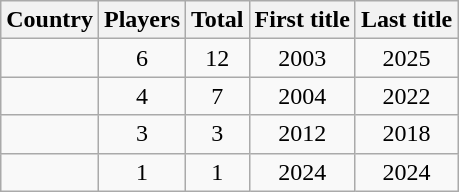<table class="wikitable" style="text-align: center;">
<tr>
<th>Country</th>
<th>Players</th>
<th>Total</th>
<th>First title</th>
<th>Last title</th>
</tr>
<tr>
<td align="left"></td>
<td>6</td>
<td>12</td>
<td>2003</td>
<td>2025</td>
</tr>
<tr>
<td align="left"></td>
<td>4</td>
<td>7</td>
<td>2004</td>
<td>2022</td>
</tr>
<tr>
<td align="left"></td>
<td>3</td>
<td>3</td>
<td>2012</td>
<td>2018</td>
</tr>
<tr>
<td align="left"></td>
<td>1</td>
<td>1</td>
<td>2024</td>
<td>2024</td>
</tr>
</table>
